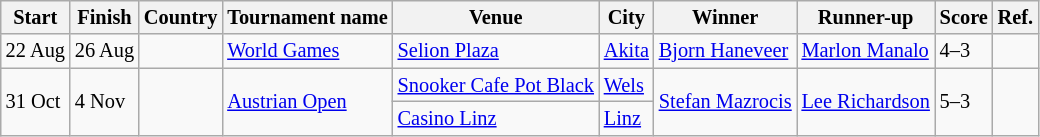<table class="wikitable sortable" style="font-size: 85%">
<tr>
<th>Start</th>
<th>Finish</th>
<th>Country</th>
<th>Tournament name</th>
<th>Venue</th>
<th>City</th>
<th>Winner</th>
<th>Runner-up</th>
<th>Score</th>
<th>Ref.</th>
</tr>
<tr>
<td>22 Aug</td>
<td>26 Aug</td>
<td></td>
<td><a href='#'>World Games</a></td>
<td><a href='#'>Selion Plaza</a></td>
<td><a href='#'>Akita</a></td>
<td> <a href='#'>Bjorn Haneveer</a></td>
<td> <a href='#'>Marlon Manalo</a></td>
<td>4–3</td>
<td></td>
</tr>
<tr>
<td rowspan="2">31 Oct</td>
<td rowspan="2">4 Nov</td>
<td rowspan="2"></td>
<td rowspan="2"><a href='#'>Austrian Open</a></td>
<td><a href='#'>Snooker Cafe Pot Black</a></td>
<td><a href='#'>Wels</a></td>
<td rowspan="2"> <a href='#'>Stefan Mazrocis</a></td>
<td rowspan="2"> <a href='#'>Lee Richardson</a></td>
<td rowspan="2">5–3</td>
<td rowspan="2"></td>
</tr>
<tr>
<td><a href='#'>Casino Linz</a></td>
<td><a href='#'>Linz</a></td>
</tr>
</table>
